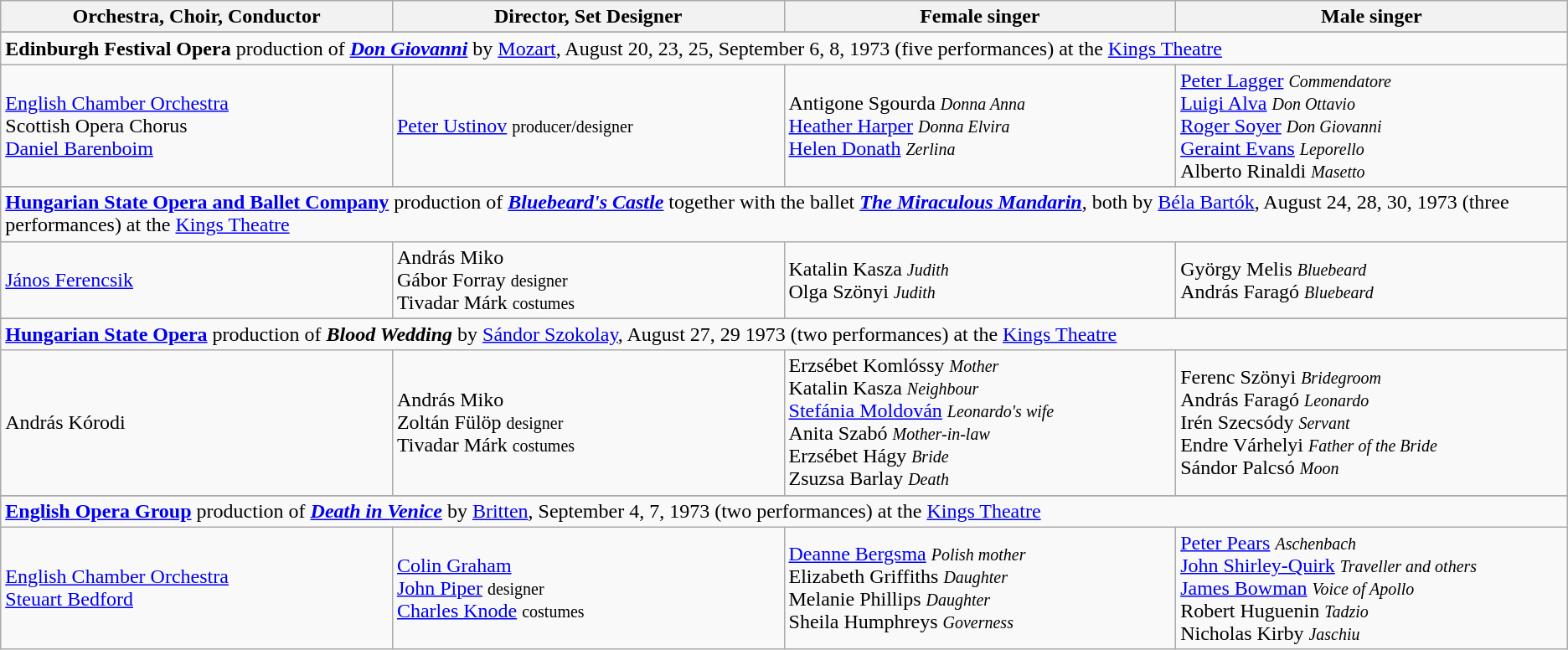<table class="wikitable toptextcells">
<tr class="hintergrundfarbe5">
<th style="width:25%;">Orchestra, Choir, Conductor</th>
<th style="width:25%;">Director, Set Designer</th>
<th style="width:25%;">Female singer</th>
<th style="width:25%;">Male singer</th>
</tr>
<tr>
</tr>
<tr class="hintergrundfarbe8">
<td colspan="9"><strong>Edinburgh Festival Opera </strong> production of <strong><em><a href='#'>Don Giovanni</a></em></strong> by <a href='#'>Mozart</a>, August 20, 23, 25, September 6, 8, 1973 (five performances) at the <a href='#'>Kings Theatre</a></td>
</tr>
<tr>
<td><a href='#'>English Chamber Orchestra</a><br>Scottish Opera Chorus<br><a href='#'>Daniel Barenboim</a></td>
<td><a href='#'>Peter Ustinov</a> <small>producer/designer</small></td>
<td>Antigone Sgourda <small><em>Donna Anna</em></small><br><a href='#'>Heather Harper</a> <small><em>Donna Elvira</em></small><br><a href='#'>Helen Donath</a> <small><em>Zerlina</em></small></td>
<td><a href='#'>Peter Lagger</a> <small><em>Commendatore</em></small><br><a href='#'>Luigi Alva</a> <small><em>Don Ottavio</em></small><br><a href='#'>Roger Soyer</a> <small><em>Don Giovanni</em></small><br><a href='#'>Geraint Evans</a> <small><em>Leporello</em></small><br>Alberto Rinaldi <small><em>Masetto</em></small></td>
</tr>
<tr>
</tr>
<tr class="hintergrundfarbe8">
<td colspan="9"><strong><a href='#'>Hungarian State Opera and Ballet Company</a></strong> production of <strong><em><a href='#'>Bluebeard's Castle</a></em></strong> together with the ballet <strong><em><a href='#'>The Miraculous Mandarin</a></em></strong>, both by <a href='#'>Béla Bartók</a>, August 24, 28, 30, 1973 (three performances) at the <a href='#'>Kings Theatre</a></td>
</tr>
<tr>
<td><a href='#'>János Ferencsik</a></td>
<td>András Miko<br>Gábor Forray <small>designer</small><br>Tivadar Márk <small>costumes</small></td>
<td>Katalin Kasza <small><em>Judith</em></small><br>Olga Szönyi <small><em>Judith</em></small></td>
<td>György Melis <small><em>Bluebeard</em></small><br>András Faragó <small><em>Bluebeard</em></small></td>
</tr>
<tr>
</tr>
<tr class="hintergrundfarbe8">
<td colspan="9"><strong><a href='#'>Hungarian State Opera</a> </strong> production of <strong><em>Blood Wedding</em></strong> by <a href='#'>Sándor Szokolay</a>, August 27, 29 1973 (two performances) at the <a href='#'>Kings Theatre</a></td>
</tr>
<tr>
<td>András Kórodi</td>
<td>András Miko<br>Zoltán Fülöp <small>designer</small><br>Tivadar Márk <small>costumes</small></td>
<td>Erzsébet Komlóssy <small><em>Mother</em></small><br>Katalin Kasza <small><em>Neighbour</em></small><br><a href='#'>Stefánia Moldován</a> <small><em>Leonardo's wife</em></small><br>Anita Szabó <small><em>Mother-in-law</em></small><br>Erzsébet Hágy  <small><em>Bride</em></small><br>Zsuzsa Barlay  <small><em>Death</em></small><br></td>
<td>Ferenc Szönyi <small><em>Bridegroom</em></small><br>András Faragó <small><em>Leonardo</em></small><br>Irén Szecsódy <small><em>Servant</em></small><br>Endre Várhelyi <small><em>Father of the Bride</em></small><br>Sándor Palcsó <small><em>Moon</em></small></td>
</tr>
<tr>
</tr>
<tr class="hintergrundfarbe8">
<td colspan="9"><strong><a href='#'>English Opera Group</a></strong> production of <strong><em><a href='#'>Death in Venice</a></em></strong> by <a href='#'>Britten</a>, September 4, 7, 1973 (two performances) at the <a href='#'>Kings Theatre</a></td>
</tr>
<tr>
<td><a href='#'>English Chamber Orchestra</a><br><a href='#'>Steuart Bedford</a></td>
<td><a href='#'>Colin Graham</a><br><a href='#'>John Piper</a> <small>designer</small><br><a href='#'>Charles Knode</a> <small>costumes</small></td>
<td><a href='#'>Deanne Bergsma</a> <small><em>Polish mother</em></small><br>Elizabeth Griffiths <small><em>Daughter</em></small><br>Melanie Phillips <small><em>Daughter</em></small><br>Sheila Humphreys <small><em>Governess</em></small></td>
<td><a href='#'>Peter Pears</a> <small><em>Aschenbach</em></small><br><a href='#'>John Shirley-Quirk</a> <small><em>Traveller and others</em></small><br><a href='#'>James Bowman</a> <small><em>Voice of Apollo</em></small><br>Robert Huguenin <small><em>Tadzio</em></small><br>Nicholas Kirby <small><em>Jaschiu</em></small></td>
</tr>
</table>
